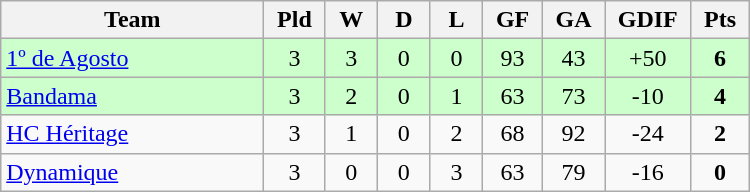<table class=wikitable style="text-align:center" width=500>
<tr>
<th width=25%>Team</th>
<th width=5%>Pld</th>
<th width=5%>W</th>
<th width=5%>D</th>
<th width=5%>L</th>
<th width=5%>GF</th>
<th width=5%>GA</th>
<th width=5%>GDIF</th>
<th width=5%>Pts</th>
</tr>
<tr bgcolor=#ccffcc>
<td align="left"> <a href='#'>1º de Agosto</a></td>
<td>3</td>
<td>3</td>
<td>0</td>
<td>0</td>
<td>93</td>
<td>43</td>
<td>+50</td>
<td><strong>6</strong></td>
</tr>
<tr bgcolor=#ccffcc>
<td align="left"> <a href='#'>Bandama</a></td>
<td>3</td>
<td>2</td>
<td>0</td>
<td>1</td>
<td>63</td>
<td>73</td>
<td>-10</td>
<td><strong>4</strong></td>
</tr>
<tr>
<td align="left"> <a href='#'>HC Héritage</a></td>
<td>3</td>
<td>1</td>
<td>0</td>
<td>2</td>
<td>68</td>
<td>92</td>
<td>-24</td>
<td><strong>2</strong></td>
</tr>
<tr>
<td align="left"> <a href='#'>Dynamique</a></td>
<td>3</td>
<td>0</td>
<td>0</td>
<td>3</td>
<td>63</td>
<td>79</td>
<td>-16</td>
<td><strong>0</strong></td>
</tr>
</table>
